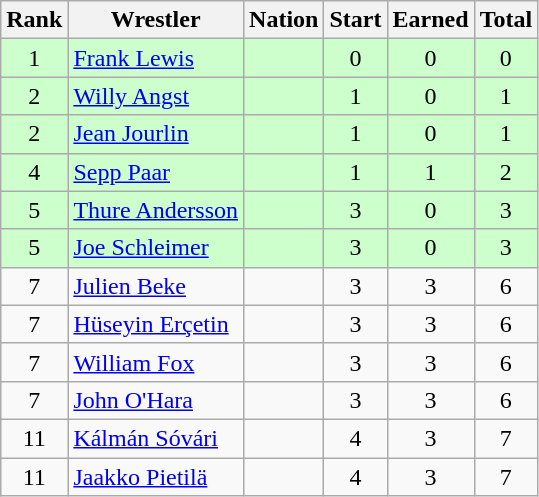<table class="wikitable sortable" style="text-align:center;">
<tr>
<th>Rank</th>
<th>Wrestler</th>
<th>Nation</th>
<th>Start</th>
<th>Earned</th>
<th>Total</th>
</tr>
<tr style="background:#cfc;">
<td>1</td>
<td align=left><a href='#'>Frank Lewis</a></td>
<td align=left></td>
<td>0</td>
<td>0</td>
<td>0</td>
</tr>
<tr style="background:#cfc;">
<td>2</td>
<td align=left><a href='#'>Willy Angst</a></td>
<td align=left></td>
<td>1</td>
<td>0</td>
<td>1</td>
</tr>
<tr style="background:#cfc;">
<td>2</td>
<td align=left><a href='#'>Jean Jourlin</a></td>
<td align=left></td>
<td>1</td>
<td>0</td>
<td>1</td>
</tr>
<tr style="background:#cfc;">
<td>4</td>
<td align=left><a href='#'>Sepp Paar</a></td>
<td align=left></td>
<td>1</td>
<td>1</td>
<td>2</td>
</tr>
<tr style="background:#cfc;">
<td>5</td>
<td align=left><a href='#'>Thure Andersson</a></td>
<td align=left></td>
<td>3</td>
<td>0</td>
<td>3</td>
</tr>
<tr style="background:#cfc;">
<td>5</td>
<td align=left><a href='#'>Joe Schleimer</a></td>
<td align=left></td>
<td>3</td>
<td>0</td>
<td>3</td>
</tr>
<tr>
<td>7</td>
<td align=left><a href='#'>Julien Beke</a></td>
<td align=left></td>
<td>3</td>
<td>3</td>
<td>6</td>
</tr>
<tr>
<td>7</td>
<td align=left><a href='#'>Hüseyin Erçetin</a></td>
<td align=left></td>
<td>3</td>
<td>3</td>
<td>6</td>
</tr>
<tr>
<td>7</td>
<td align=left><a href='#'>William Fox</a></td>
<td align=left></td>
<td>3</td>
<td>3</td>
<td>6</td>
</tr>
<tr>
<td>7</td>
<td align=left><a href='#'>John O'Hara</a></td>
<td align=left></td>
<td>3</td>
<td>3</td>
<td>6</td>
</tr>
<tr>
<td>11</td>
<td align=left><a href='#'>Kálmán Sóvári</a></td>
<td align=left></td>
<td>4</td>
<td>3</td>
<td>7</td>
</tr>
<tr>
<td>11</td>
<td align=left><a href='#'>Jaakko Pietilä</a></td>
<td align=left></td>
<td>4</td>
<td>3</td>
<td>7</td>
</tr>
</table>
